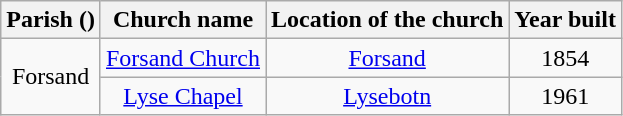<table class="wikitable" style="text-align:center">
<tr>
<th>Parish ()</th>
<th>Church name</th>
<th>Location of the church</th>
<th>Year built</th>
</tr>
<tr>
<td rowspan="2">Forsand</td>
<td><a href='#'>Forsand Church</a></td>
<td><a href='#'>Forsand</a></td>
<td>1854</td>
</tr>
<tr>
<td><a href='#'>Lyse Chapel</a></td>
<td><a href='#'>Lysebotn</a></td>
<td>1961</td>
</tr>
</table>
